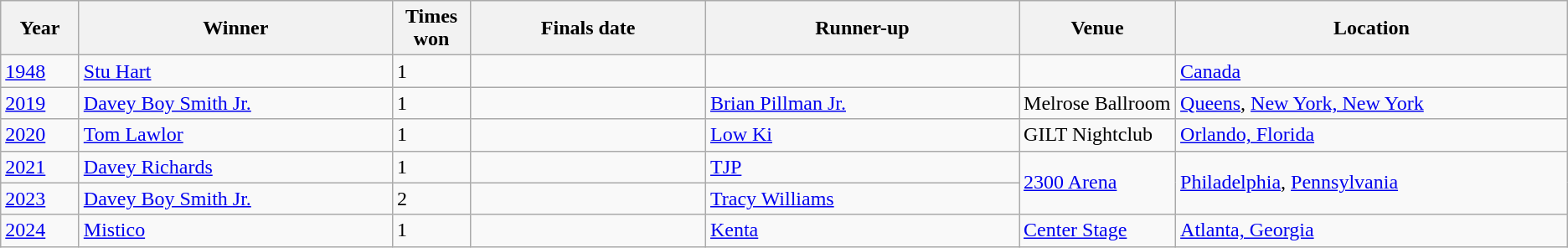<table class="wikitable">
<tr>
<th width=5%>Year</th>
<th width=20%>Winner</th>
<th width=5%>Times won</th>
<th width=15%>Finals date</th>
<th width=20%>Runner-up</th>
<th width=10%>Venue</th>
<th width=30%>Location</th>
</tr>
<tr>
<td><a href='#'>1948</a></td>
<td><a href='#'>Stu Hart</a></td>
<td>1</td>
<td></td>
<td></td>
<td></td>
<td><a href='#'>Canada</a></td>
</tr>
<tr>
<td><a href='#'>2019</a></td>
<td><a href='#'>Davey Boy Smith Jr.</a></td>
<td>1</td>
<td></td>
<td><a href='#'>Brian Pillman Jr.</a></td>
<td>Melrose Ballroom</td>
<td><a href='#'>Queens</a>, <a href='#'>New York, New York</a></td>
</tr>
<tr>
<td><a href='#'>2020</a></td>
<td><a href='#'>Tom Lawlor</a></td>
<td>1</td>
<td></td>
<td><a href='#'>Low Ki</a></td>
<td>GILT Nightclub</td>
<td><a href='#'>Orlando, Florida</a></td>
</tr>
<tr>
<td><a href='#'>2021</a></td>
<td><a href='#'>Davey Richards</a></td>
<td>1</td>
<td></td>
<td><a href='#'>TJP</a></td>
<td rowspan=2><a href='#'>2300 Arena</a></td>
<td rowspan=2><a href='#'>Philadelphia</a>, <a href='#'>Pennsylvania</a></td>
</tr>
<tr>
<td><a href='#'>2023</a></td>
<td><a href='#'>Davey Boy Smith Jr.</a></td>
<td>2</td>
<td></td>
<td><a href='#'>Tracy Williams</a></td>
</tr>
<tr>
<td><a href='#'>2024</a></td>
<td><a href='#'>Mistico</a></td>
<td>1</td>
<td></td>
<td><a href='#'>Kenta</a></td>
<td><a href='#'>Center Stage</a></td>
<td><a href='#'>Atlanta, Georgia</a></td>
</tr>
</table>
